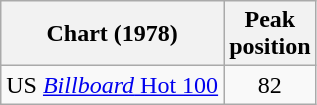<table class="wikitable">
<tr>
<th>Chart (1978)</th>
<th>Peak<br>position</th>
</tr>
<tr>
<td>US <a href='#'><em>Billboard</em> Hot 100</a></td>
<td style="text-align:center;">82</td>
</tr>
</table>
